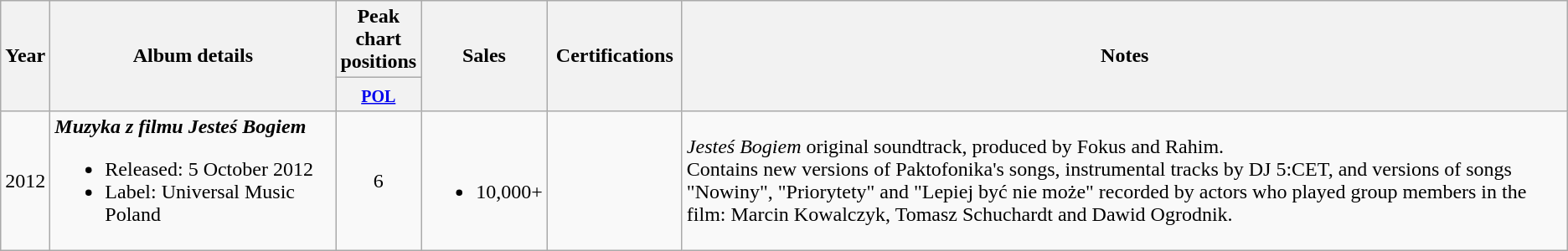<table class=wikitable style=text-align:center;>
<tr>
<th rowspan=2 width=30px>Year</th>
<th rowspan=2 width=220px>Album details</th>
<th colspan=1>Peak chart positions</th>
<th rowspan=2>Sales</th>
<th rowspan=2 width=100px>Certifications</th>
<th rowspan=2>Notes</th>
</tr>
<tr style="vertical-align:top;line-height:1.2">
<th width=25px><small><a href='#'>POL</a></small><br></th>
</tr>
<tr>
<td>2012</td>
<td align=left><strong><em>Muzyka z filmu Jesteś Bogiem</em></strong><br><ul><li>Released: 5 October 2012</li><li>Label: Universal Music Poland</li></ul></td>
<td>6</td>
<td><br><ul><li>10,000+</li></ul></td>
<td></td>
<td align=left><em>Jesteś Bogiem</em> original soundtrack, produced by Fokus and Rahim.<br>Contains new versions of Paktofonika's songs, instrumental tracks by DJ 5:CET, and versions of songs "Nowiny", "Priorytety" and "Lepiej być nie może" recorded by actors who played group members in the film: Marcin Kowalczyk, Tomasz Schuchardt and Dawid Ogrodnik.</td>
</tr>
</table>
